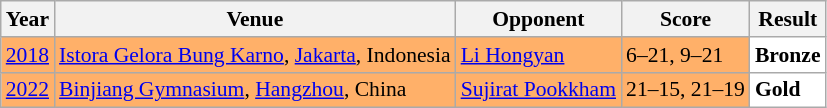<table class="sortable wikitable" style="font-size: 90%;">
<tr>
<th>Year</th>
<th>Venue</th>
<th>Opponent</th>
<th>Score</th>
<th>Result</th>
</tr>
<tr style="background:#FFB069">
<td align="center"><a href='#'>2018</a></td>
<td align="left"><a href='#'>Istora Gelora Bung Karno</a>, <a href='#'>Jakarta</a>, Indonesia</td>
<td align="left"> <a href='#'>Li Hongyan</a></td>
<td align="left">6–21, 9–21</td>
<td style="text-align:left; background:white"> <strong>Bronze</strong></td>
</tr>
<tr style="background:#FFB069">
<td align="center"><a href='#'>2022</a></td>
<td align="left"><a href='#'>Binjiang Gymnasium</a>, <a href='#'>Hangzhou</a>, China</td>
<td align="left"> <a href='#'>Sujirat Pookkham</a></td>
<td align="left">21–15, 21–19</td>
<td style="text-align:left; background:white"> <strong>Gold</strong></td>
</tr>
</table>
